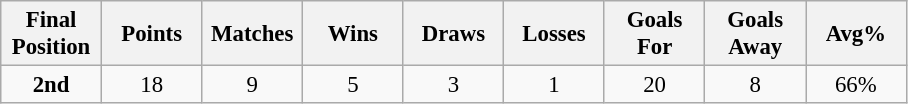<table class="wikitable" style="font-size: 95%; text-align: center;">
<tr>
<th width=60>Final Position</th>
<th width=60>Points</th>
<th width=60>Matches</th>
<th width=60>Wins</th>
<th width=60>Draws</th>
<th width=60>Losses</th>
<th width=60>Goals For</th>
<th width=60>Goals Away</th>
<th width=60>Avg%</th>
</tr>
<tr>
<td><strong>2nd</strong></td>
<td>18</td>
<td>9</td>
<td>5</td>
<td>3</td>
<td>1</td>
<td>20</td>
<td>8</td>
<td>66%</td>
</tr>
</table>
